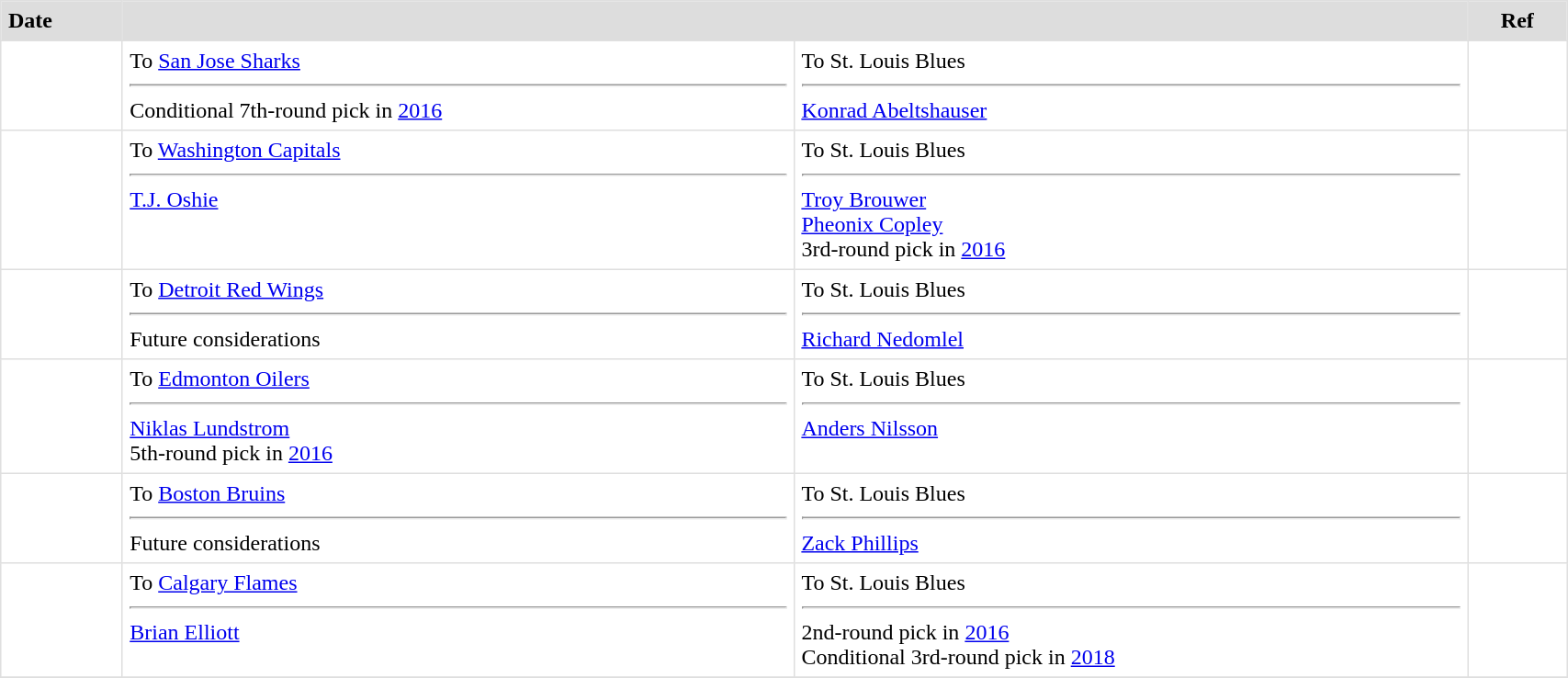<table border=1 style="border-collapse:collapse" bordercolor="#DFDFDF" cellpadding="5" width=90%>
<tr bgcolor="#dddddd">
<td><strong>Date</strong></td>
<th colspan="2"></th>
<th>Ref</th>
</tr>
<tr>
<td></td>
<td valign="top">To <a href='#'>San Jose Sharks</a> <hr>Conditional 7th-round pick in <a href='#'>2016</a></td>
<td valign="top">To St. Louis Blues <hr><a href='#'>Konrad Abeltshauser</a></td>
<td></td>
</tr>
<tr>
<td></td>
<td valign="top">To <a href='#'>Washington Capitals</a> <hr> <a href='#'>T.J. Oshie</a></td>
<td valign="top">To St. Louis Blues <hr> <a href='#'>Troy Brouwer</a><br><a href='#'>Pheonix Copley</a><br> 3rd-round pick in <a href='#'>2016</a></td>
<td></td>
</tr>
<tr>
<td></td>
<td valign="top">To <a href='#'>Detroit Red Wings</a> <hr> Future considerations</td>
<td valign="top">To St. Louis Blues <hr> <a href='#'>Richard Nedomlel</a></td>
<td></td>
</tr>
<tr>
<td></td>
<td valign="top">To <a href='#'>Edmonton Oilers</a> <hr> <a href='#'>Niklas Lundstrom</a><br> 5th-round pick in <a href='#'>2016</a></td>
<td valign="top">To St. Louis Blues <hr> <a href='#'>Anders Nilsson</a></td>
<td></td>
</tr>
<tr>
<td></td>
<td valign="top">To <a href='#'>Boston Bruins</a> <hr> Future considerations</td>
<td valign="top">To St. Louis Blues <hr> <a href='#'>Zack Phillips</a></td>
<td></td>
</tr>
<tr>
<td></td>
<td valign="top">To <a href='#'>Calgary Flames</a> <hr> <a href='#'>Brian Elliott</a></td>
<td valign="top">To St. Louis Blues <hr>2nd-round pick in <a href='#'>2016</a><br> Conditional 3rd-round pick in <a href='#'>2018</a></td>
<td></td>
</tr>
<tr>
</tr>
</table>
